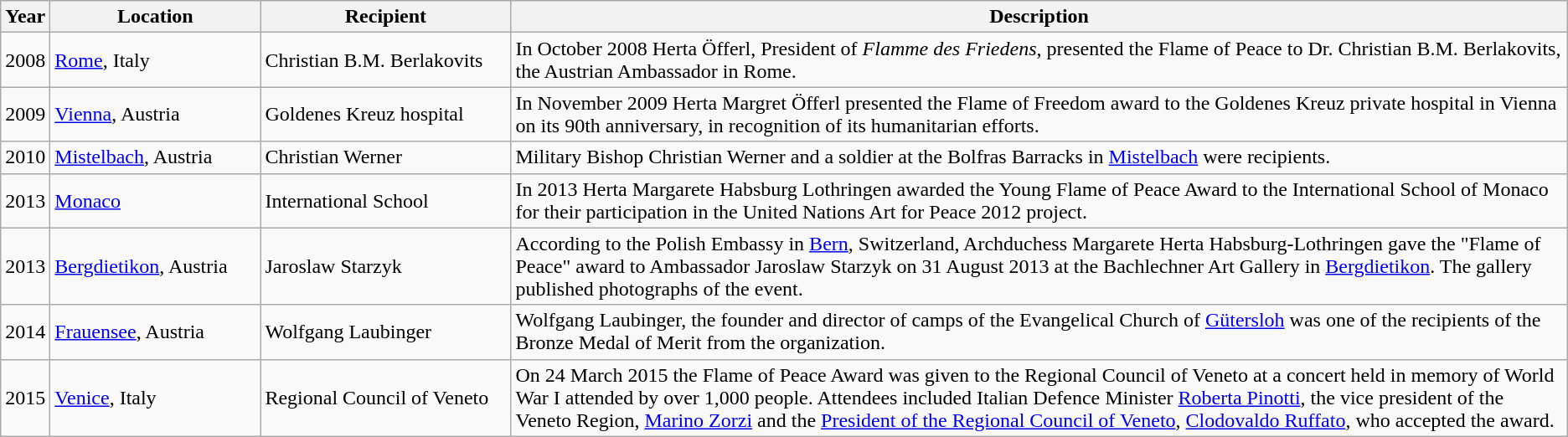<table class=wikitable>
<tr>
<th>Year</th>
<th style="width:10em">Location</th>
<th style="width:12em">Recipient</th>
<th>Description</th>
</tr>
<tr>
<td>2008</td>
<td><a href='#'>Rome</a>, Italy</td>
<td>Christian B.M. Berlakovits</td>
<td>In October 2008 Herta Öfferl, President of <em>Flamme des Friedens</em>, presented the Flame of Peace to Dr. Christian B.M. Berlakovits, the Austrian Ambassador in Rome.</td>
</tr>
<tr>
<td>2009</td>
<td><a href='#'>Vienna</a>, Austria</td>
<td>Goldenes Kreuz hospital</td>
<td>In November 2009 Herta Margret Öfferl presented the Flame of Freedom award to the Goldenes Kreuz private hospital in Vienna on its 90th anniversary, in recognition of its humanitarian efforts.</td>
</tr>
<tr>
<td>2010</td>
<td><a href='#'>Mistelbach</a>, Austria</td>
<td>Christian Werner</td>
<td>Military Bishop Christian Werner and a soldier at the Bolfras Barracks in <a href='#'>Mistelbach</a> were recipients.</td>
</tr>
<tr>
<td>2013</td>
<td><a href='#'>Monaco</a></td>
<td>International School</td>
<td>In 2013 Herta Margarete Habsburg Lothringen awarded the Young Flame of Peace Award to the International School of Monaco for their participation in the United Nations Art for Peace 2012 project.</td>
</tr>
<tr>
<td>2013</td>
<td><a href='#'>Bergdietikon</a>, Austria</td>
<td>Jaroslaw Starzyk</td>
<td>According to the Polish Embassy in <a href='#'>Bern</a>, Switzerland, Archduchess Margarete Herta Habsburg-Lothringen gave the "Flame of Peace" award to Ambassador Jaroslaw Starzyk on 31 August 2013 at the Bachlechner Art Gallery in <a href='#'>Bergdietikon</a>. The gallery published photographs of the event.</td>
</tr>
<tr>
<td>2014</td>
<td><a href='#'>Frauensee</a>, Austria</td>
<td>Wolfgang Laubinger</td>
<td>Wolfgang Laubinger, the founder and director of camps of the Evangelical Church of <a href='#'>Gütersloh</a> was one of the recipients of the Bronze Medal of Merit from the organization.</td>
</tr>
<tr>
<td>2015</td>
<td><a href='#'>Venice</a>, Italy</td>
<td>Regional Council of Veneto</td>
<td>On 24 March 2015 the Flame of Peace Award was given to the Regional Council of Veneto at a concert held in memory of World War I attended by over 1,000 people. Attendees included Italian Defence Minister <a href='#'>Roberta Pinotti</a>, the vice president of the Veneto Region, <a href='#'>Marino Zorzi</a> and the <a href='#'>President of the Regional Council of Veneto</a>, <a href='#'>Clodovaldo Ruffato</a>, who accepted the award.</td>
</tr>
</table>
